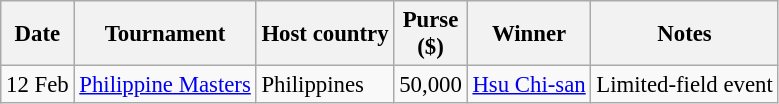<table class="wikitable" style="font-size:95%">
<tr>
<th>Date</th>
<th>Tournament</th>
<th>Host country</th>
<th>Purse<br>($)</th>
<th>Winner</th>
<th>Notes</th>
</tr>
<tr>
<td>12 Feb</td>
<td><a href='#'>Philippine Masters</a></td>
<td>Philippines</td>
<td align=right>50,000</td>
<td> <a href='#'>Hsu Chi-san</a></td>
<td>Limited-field event</td>
</tr>
</table>
